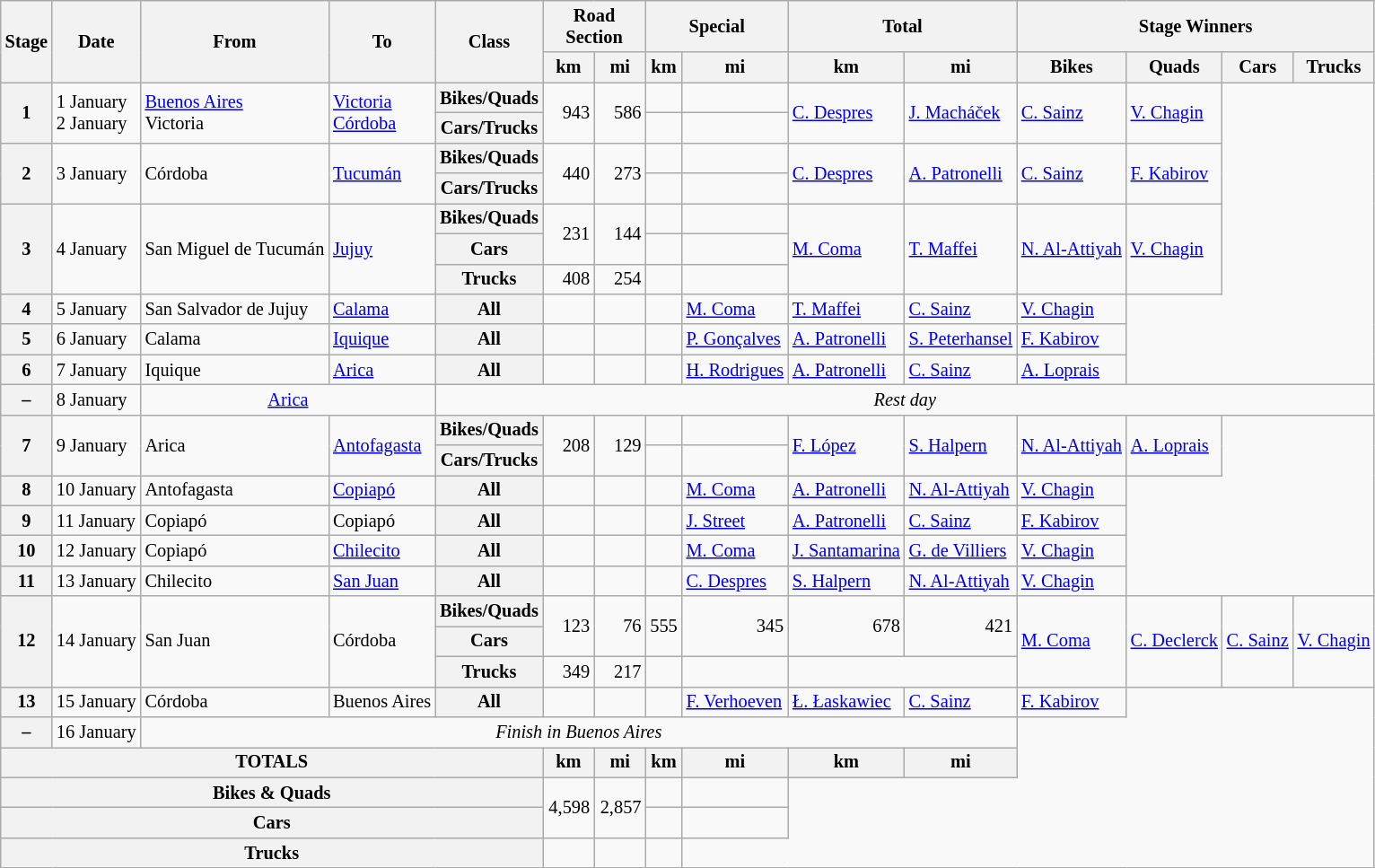<table class="wikitable" style="font-size:85%">
<tr>
<th rowspan="2">Stage</th>
<th rowspan="2">Date</th>
<th rowspan="2">From</th>
<th rowspan="2">To</th>
<th rowspan="2">Class</th>
<th colspan="2" width="70px">Road Section</th>
<th colspan="2" width="70px">Special</th>
<th colspan="2" width="70px">Total</th>
<th colspan="4">Stage Winners</th>
</tr>
<tr>
<th>km</th>
<th>mi</th>
<th>km</th>
<th>mi</th>
<th>km</th>
<th>mi</th>
<th>Bikes</th>
<th>Quads</th>
<th>Cars</th>
<th>Trucks</th>
</tr>
<tr>
<th rowspan=2>1</th>
<td rowspan=2>1 January<br>2 January</td>
<td rowspan=2> <a href='#'>Buenos Aires</a><br> Victoria</td>
<td rowspan=2> <a href='#'>Victoria</a><br> <a href='#'>Córdoba</a></td>
<th>Bikes/Quads</th>
<td rowspan=2 align=right>943</td>
<td rowspan=2 align=right>586</td>
<td></td>
<td></td>
<td rowspan=2> <a href='#'>C. Despres</a></td>
<td rowspan=2> <a href='#'>J. Macháček</a></td>
<td rowspan=2> <a href='#'>C. Sainz</a></td>
<td rowspan=2> <a href='#'>V. Chagin</a></td>
</tr>
<tr>
<th>Cars/Trucks</th>
<td></td>
<td></td>
</tr>
<tr>
<th rowspan=2>2</th>
<td rowspan=2>3 January</td>
<td rowspan=2> Córdoba</td>
<td rowspan=2> <a href='#'>Tucumán</a></td>
<th>Bikes/Quads</th>
<td rowspan=2 align=right>440</td>
<td rowspan=2 align=right>273</td>
<td></td>
<td></td>
<td rowspan=2> <a href='#'>C. Despres</a></td>
<td rowspan=2> <a href='#'>A. Patronelli</a></td>
<td rowspan=2> <a href='#'>C. Sainz</a></td>
<td rowspan=2> <a href='#'>F. Kabirov</a></td>
</tr>
<tr>
<th>Cars/Trucks</th>
<td></td>
<td></td>
</tr>
<tr>
<th rowspan=3>3</th>
<td rowspan=3>4 January</td>
<td rowspan=3> San Miguel de Tucumán</td>
<td rowspan=3> <a href='#'>Jujuy</a></td>
<th>Bikes/Quads</th>
<td rowspan=2 align=right>231</td>
<td rowspan=2 align=right>144</td>
<td></td>
<td></td>
<td rowspan=3> <a href='#'>M. Coma</a></td>
<td rowspan=3> <a href='#'>T. Maffei</a></td>
<td rowspan=3> <a href='#'>N. Al-Attiyah</a></td>
<td rowspan=3> <a href='#'>V. Chagin</a></td>
</tr>
<tr>
<th>Cars</th>
<td></td>
<td></td>
</tr>
<tr>
<th>Trucks</th>
<td align=right>408</td>
<td align=right>254</td>
<td></td>
<td></td>
</tr>
<tr>
<th>4</th>
<td>5 January</td>
<td> San Salvador de Jujuy</td>
<td> <a href='#'>Calama</a></td>
<th>All</th>
<td></td>
<td></td>
<td></td>
<td> <a href='#'>M. Coma</a></td>
<td> <a href='#'>T. Maffei</a></td>
<td> <a href='#'>C. Sainz</a></td>
<td> <a href='#'>V. Chagin</a></td>
</tr>
<tr>
<th>5</th>
<td>6 January</td>
<td> Calama</td>
<td> <a href='#'>Iquique</a></td>
<th>All</th>
<td></td>
<td></td>
<td></td>
<td> <a href='#'>P. Gonçalves</a></td>
<td> <a href='#'>A. Patronelli</a></td>
<td> <a href='#'>S. Peterhansel</a></td>
<td> <a href='#'>F. Kabirov</a></td>
</tr>
<tr>
<th>6</th>
<td>7 January</td>
<td> Iquique</td>
<td> <a href='#'>Arica</a></td>
<th>All</th>
<td></td>
<td></td>
<td></td>
<td> <a href='#'>H. Rodrigues</a></td>
<td> <a href='#'>A. Patronelli</a></td>
<td> <a href='#'>C. Sainz</a></td>
<td> <a href='#'>A. Loprais</a></td>
</tr>
<tr>
<th>–</th>
<td>8 January</td>
<td colspan="2" align="center"> <a href='#'>Arica</a></td>
<td colspan="11" align=center><em>Rest day</em></td>
</tr>
<tr>
<th rowspan=2>7</th>
<td rowspan=2>9 January</td>
<td rowspan=2> Arica</td>
<td rowspan=2> <a href='#'>Antofagasta</a></td>
<th>Bikes/Quads</th>
<td rowspan=2 align=right>208</td>
<td rowspan=2 align=right>129</td>
<td></td>
<td></td>
<td rowspan=2> <a href='#'>F. López</a></td>
<td rowspan=2> <a href='#'>S. Halpern</a></td>
<td rowspan=2> <a href='#'>N. Al-Attiyah</a></td>
<td rowspan=2> <a href='#'>A. Loprais</a></td>
</tr>
<tr>
<th>Cars/Trucks</th>
<td></td>
<td></td>
</tr>
<tr>
<th>8</th>
<td>10 January</td>
<td> Antofagasta</td>
<td> <a href='#'>Copiapó</a></td>
<th>All</th>
<td></td>
<td></td>
<td></td>
<td> <a href='#'>M. Coma</a></td>
<td> <a href='#'>A. Patronelli</a></td>
<td> <a href='#'>N. Al-Attiyah</a></td>
<td> <a href='#'>V. Chagin</a></td>
</tr>
<tr>
<th>9</th>
<td>11 January</td>
<td> Copiapó</td>
<td> Copiapó</td>
<th>All</th>
<td></td>
<td></td>
<td></td>
<td> <a href='#'>J. Street</a></td>
<td> <a href='#'>A. Patronelli</a></td>
<td> <a href='#'>C. Sainz</a></td>
<td> <a href='#'>F. Kabirov</a></td>
</tr>
<tr>
<th>10</th>
<td>12 January</td>
<td> Copiapó</td>
<td> <a href='#'>Chilecito</a></td>
<th>All</th>
<td></td>
<td></td>
<td></td>
<td> <a href='#'>M. Coma</a></td>
<td> <a href='#'>J. Santamarina</a></td>
<td> <a href='#'>G. de Villiers</a></td>
<td> <a href='#'>V. Chagin</a></td>
</tr>
<tr>
<th>11</th>
<td>13 January</td>
<td> Chilecito</td>
<td> <a href='#'>San Juan</a></td>
<th>All</th>
<td></td>
<td></td>
<td></td>
<td> <a href='#'>C. Despres</a></td>
<td> <a href='#'>S. Halpern</a></td>
<td> <a href='#'>N. Al-Attiyah</a></td>
<td> <a href='#'>V. Chagin</a></td>
</tr>
<tr>
<th rowspan=3>12</th>
<td rowspan=3>14 January</td>
<td rowspan=3> San Juan</td>
<td rowspan=3> Córdoba</td>
<th>Bikes/Quads</th>
<td rowspan=2 align=right>123</td>
<td rowspan=2 align=right>76</td>
<td rowspan=2 align=right>555</td>
<td rowspan=2 align=right>345</td>
<td rowspan=2 align=right>678</td>
<td rowspan=2 align=right>421</td>
<td rowspan=3> <a href='#'>M. Coma</a></td>
<td rowspan=3> <a href='#'>C. Declerck</a></td>
<td rowspan=3> <a href='#'>C. Sainz</a></td>
<td rowspan=3> <a href='#'>V. Chagin</a></td>
</tr>
<tr>
<th>Cars</th>
</tr>
<tr>
<th>Trucks</th>
<td align=right>349</td>
<td align=right>217</td>
<td></td>
<td></td>
</tr>
<tr>
<th>13</th>
<td>15 January</td>
<td> Córdoba</td>
<td> Buenos Aires</td>
<th>All</th>
<td></td>
<td></td>
<td></td>
<td> <a href='#'>F. Verhoeven</a></td>
<td> <a href='#'>Ł. Łaskawiec</a></td>
<td> <a href='#'>C. Sainz</a></td>
<td> <a href='#'>F. Kabirov</a></td>
</tr>
<tr>
<th>–</th>
<td>16 January</td>
<td colspan="9" align="center"><em>Finish in Buenos Aires</em></td>
</tr>
<tr>
<th colspan="5"><strong>TOTALS</strong></th>
<th>km</th>
<th>mi</th>
<th>km</th>
<th>mi</th>
<th>km</th>
<th>mi</th>
</tr>
<tr>
<th colspan="5">Bikes & Quads</th>
<td rowspan=2 align=right>4,598</td>
<td rowspan=2 align=right>2,857</td>
<td></td>
<td></td>
</tr>
<tr>
<th colspan="5">Cars</th>
<td></td>
<td></td>
</tr>
<tr>
<th colspan="5">Trucks</th>
<td></td>
<td></td>
<td></td>
</tr>
</table>
